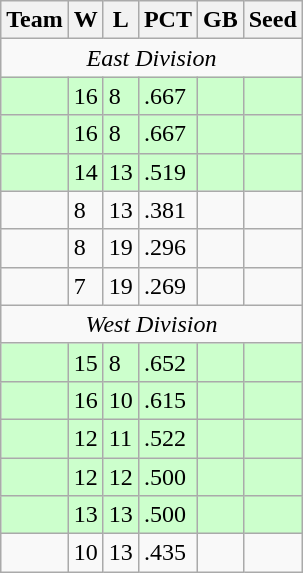<table class=wikitable>
<tr>
<th>Team</th>
<th>W</th>
<th>L</th>
<th>PCT</th>
<th>GB</th>
<th>Seed</th>
</tr>
<tr>
<td colspan=6 align=center><em>East Division</em></td>
</tr>
<tr bgcolor=#ccffcc>
<td></td>
<td>16</td>
<td>8</td>
<td>.667</td>
<td></td>
<td></td>
</tr>
<tr bgcolor=#ccffcc>
<td></td>
<td>16</td>
<td>8</td>
<td>.667</td>
<td></td>
<td></td>
</tr>
<tr bgcolor=#ccffcc>
<td></td>
<td>14</td>
<td>13</td>
<td>.519</td>
<td></td>
<td></td>
</tr>
<tr>
<td></td>
<td>8</td>
<td>13</td>
<td>.381</td>
<td></td>
<td></td>
</tr>
<tr>
<td></td>
<td>8</td>
<td>19</td>
<td>.296</td>
<td></td>
<td></td>
</tr>
<tr>
<td></td>
<td>7</td>
<td>19</td>
<td>.269</td>
<td></td>
<td></td>
</tr>
<tr>
<td colspan=67 align=center><em>West Division</em></td>
</tr>
<tr bgcolor=#ccffcc>
<td></td>
<td>15</td>
<td>8</td>
<td>.652</td>
<td></td>
<td></td>
</tr>
<tr bgcolor=#ccffcc>
<td></td>
<td>16</td>
<td>10</td>
<td>.615</td>
<td></td>
<td></td>
</tr>
<tr bgcolor=#ccffcc>
<td></td>
<td>12</td>
<td>11</td>
<td>.522</td>
<td></td>
<td></td>
</tr>
<tr bgcolor=#ccffcc>
<td></td>
<td>12</td>
<td>12</td>
<td>.500</td>
<td></td>
<td></td>
</tr>
<tr bgcolor=#ccffcc>
<td></td>
<td>13</td>
<td>13</td>
<td>.500</td>
<td></td>
<td></td>
</tr>
<tr>
<td></td>
<td>10</td>
<td>13</td>
<td>.435</td>
<td></td>
<td></td>
</tr>
</table>
